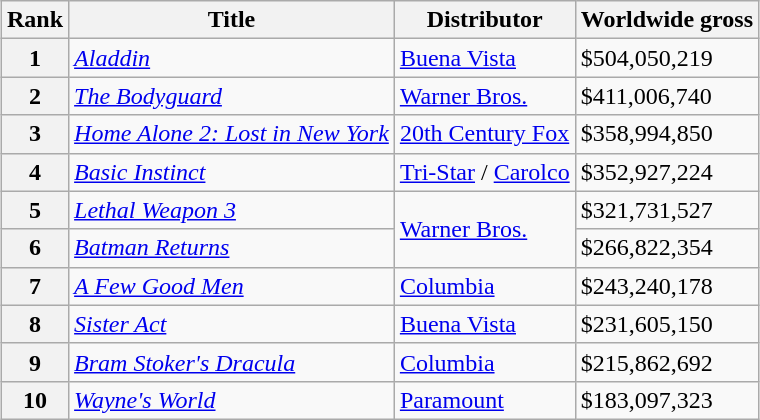<table class="wikitable sortable" style="margin:auto; margin:auto;">
<tr>
<th>Rank</th>
<th>Title</th>
<th>Distributor</th>
<th>Worldwide gross</th>
</tr>
<tr>
<th style="text-align:center;">1</th>
<td><em><a href='#'>Aladdin</a></em></td>
<td><a href='#'>Buena Vista</a></td>
<td>$504,050,219</td>
</tr>
<tr>
<th style="text-align:center;">2</th>
<td><em><a href='#'>The Bodyguard</a></em></td>
<td><a href='#'>Warner Bros.</a></td>
<td>$411,006,740</td>
</tr>
<tr>
<th style="text-align:center;">3</th>
<td><em><a href='#'>Home Alone 2: Lost in New York</a></em></td>
<td><a href='#'>20th Century Fox</a></td>
<td>$358,994,850</td>
</tr>
<tr>
<th style="text-align:center;">4</th>
<td><em><a href='#'>Basic Instinct</a></em></td>
<td><a href='#'>Tri-Star</a> / <a href='#'>Carolco</a></td>
<td>$352,927,224</td>
</tr>
<tr>
<th style="text-align:center;">5</th>
<td><em><a href='#'>Lethal Weapon 3</a></em></td>
<td rowspan="2"><a href='#'>Warner Bros.</a></td>
<td>$321,731,527</td>
</tr>
<tr>
<th style="text-align:center;">6</th>
<td><em><a href='#'>Batman Returns</a></em></td>
<td>$266,822,354</td>
</tr>
<tr>
<th style="text-align:center;">7</th>
<td><em><a href='#'>A Few Good Men</a></em></td>
<td><a href='#'>Columbia</a></td>
<td>$243,240,178</td>
</tr>
<tr>
<th style="text-align:center;">8</th>
<td><em><a href='#'>Sister Act</a></em></td>
<td><a href='#'>Buena Vista</a></td>
<td>$231,605,150</td>
</tr>
<tr>
<th style="text-align:center;">9</th>
<td><em><a href='#'>Bram Stoker's Dracula</a></em></td>
<td><a href='#'>Columbia</a></td>
<td>$215,862,692</td>
</tr>
<tr>
<th style="text-align:center;">10</th>
<td><em><a href='#'>Wayne's World</a></em></td>
<td><a href='#'>Paramount</a></td>
<td>$183,097,323</td>
</tr>
</table>
